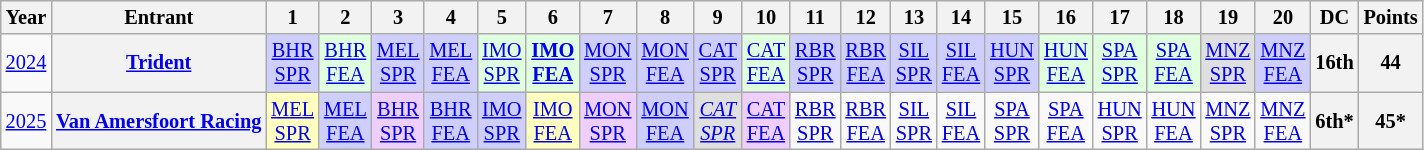<table class="wikitable" style="text-align:center; font-size:85%;">
<tr>
<th>Year</th>
<th>Entrant</th>
<th>1</th>
<th>2</th>
<th>3</th>
<th>4</th>
<th>5</th>
<th>6</th>
<th>7</th>
<th>8</th>
<th>9</th>
<th>10</th>
<th>11</th>
<th>12</th>
<th>13</th>
<th>14</th>
<th>15</th>
<th>16</th>
<th>17</th>
<th>18</th>
<th>19</th>
<th>20</th>
<th>DC</th>
<th>Points</th>
</tr>
<tr>
<td><a href='#'>2024</a></td>
<th><a href='#'>Trident</a></th>
<td style="background:#CFCFFF;"><a href='#'>BHR<br>SPR</a><br></td>
<td style="background:#DFFFDF;"><a href='#'>BHR<br>FEA</a><br></td>
<td style="background:#CFCFFF;"><a href='#'>MEL<br>SPR</a><br></td>
<td style="background:#CFCFFF;"><a href='#'>MEL<br>FEA</a><br></td>
<td style="background:#DFFFDF;"><a href='#'>IMO<br>SPR</a><br></td>
<td style="background:#DFFFDF;"><strong><a href='#'>IMO<br>FEA</a></strong><br></td>
<td style="background:#CFCFFF;"><a href='#'>MON<br>SPR</a><br></td>
<td style="background:#CFCFFF;"><a href='#'>MON<br>FEA</a><br></td>
<td style="background:#CFCFFF;"><a href='#'>CAT<br>SPR</a><br></td>
<td style="background:#DFFFDF;"><a href='#'>CAT<br>FEA</a><br></td>
<td style="background:#CFCFFF;"><a href='#'>RBR<br>SPR</a><br></td>
<td style="background:#CFCFFF;"><a href='#'>RBR<br>FEA</a><br></td>
<td style="background:#CFCFFF;"><a href='#'>SIL<br>SPR</a><br></td>
<td style="background:#CFCFFF;"><a href='#'>SIL<br>FEA</a><br></td>
<td style="background:#CFCFFF;"><a href='#'>HUN<br>SPR</a><br></td>
<td style="background:#DFFFDF;"><a href='#'>HUN<br>FEA</a><br></td>
<td style="background:#DFFFDF;"><a href='#'>SPA<br>SPR</a><br></td>
<td style="background:#DFFFDF;"><a href='#'>SPA<br>FEA</a><br></td>
<td style="background:#DFDFDF;"><a href='#'>MNZ<br>SPR</a><br></td>
<td style="background:#CFCFFF;"><a href='#'>MNZ<br>FEA</a><br></td>
<th>16th</th>
<th>44</th>
</tr>
<tr>
<td><a href='#'>2025</a></td>
<th nowrap><a href='#'>Van Amersfoort Racing</a></th>
<td style="background:#FFFFBF;"><a href='#'>MEL<br>SPR</a><br></td>
<td style="background:#CFCFFF;"><a href='#'>MEL<br>FEA</a><br></td>
<td style="background:#EFCFFF;"><a href='#'>BHR<br>SPR</a><br></td>
<td style="background:#CFCFFF;"><a href='#'>BHR<br>FEA</a><br></td>
<td style="background:#CFCFFF;"><a href='#'>IMO<br>SPR</a><br></td>
<td style="background:#FFFFBF;"><a href='#'>IMO<br>FEA</a><br></td>
<td style="background:#EFCFFF;"><a href='#'>MON<br>SPR</a><br></td>
<td style="background:#CFCFFF;"><a href='#'>MON<br>FEA</a><br></td>
<td style="background:#DFDFDF;"><em><a href='#'>CAT<br>SPR</a></em><br></td>
<td style="background:#EFCFFF;"><a href='#'>CAT<br>FEA</a><br></td>
<td style="background:#;"><a href='#'>RBR<br>SPR</a><br></td>
<td style="background:#;"><a href='#'>RBR<br>FEA</a><br></td>
<td style="background:#;"><a href='#'>SIL<br>SPR</a><br></td>
<td style="background:#;"><a href='#'>SIL<br>FEA</a><br></td>
<td style="background:#;"><a href='#'>SPA<br>SPR</a><br></td>
<td style="background:#;"><a href='#'>SPA<br>FEA</a><br></td>
<td style="background:#;"><a href='#'>HUN<br>SPR</a><br></td>
<td style="background:#;"><a href='#'>HUN<br>FEA</a><br></td>
<td style="background:#;"><a href='#'>MNZ<br>SPR</a><br></td>
<td style="background:#;"><a href='#'>MNZ<br>FEA</a><br></td>
<th style="background:#">6th*</th>
<th style="background:#">45*</th>
</tr>
</table>
